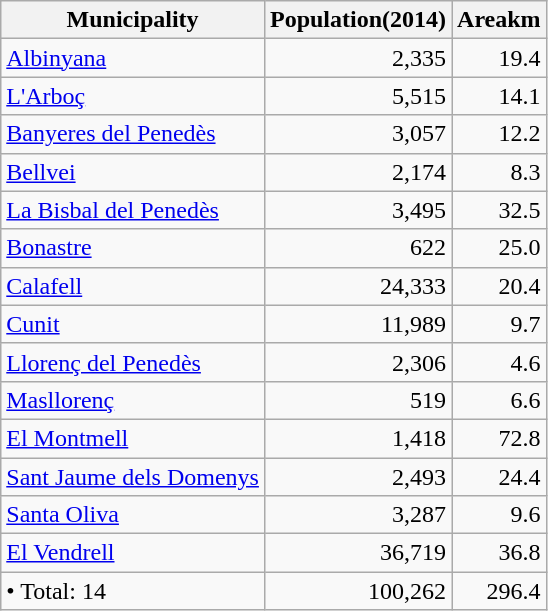<table class="wikitable sortable">
<tr>
<th>Municipality</th>
<th>Population(2014)</th>
<th>Areakm</th>
</tr>
<tr>
<td><a href='#'>Albinyana</a></td>
<td align=right>2,335</td>
<td align=right>19.4</td>
</tr>
<tr>
<td><a href='#'>L'Arboç</a></td>
<td align=right>5,515</td>
<td align=right>14.1</td>
</tr>
<tr>
<td><a href='#'>Banyeres del Penedès</a></td>
<td align=right>3,057</td>
<td align=right>12.2</td>
</tr>
<tr>
<td><a href='#'>Bellvei</a></td>
<td align=right>2,174</td>
<td align=right>8.3</td>
</tr>
<tr>
<td><a href='#'>La Bisbal del Penedès</a></td>
<td align=right>3,495</td>
<td align=right>32.5</td>
</tr>
<tr>
<td><a href='#'>Bonastre</a></td>
<td align=right>622</td>
<td align=right>25.0</td>
</tr>
<tr>
<td><a href='#'>Calafell</a></td>
<td align=right>24,333</td>
<td align=right>20.4</td>
</tr>
<tr>
<td><a href='#'>Cunit</a></td>
<td align=right>11,989</td>
<td align=right>9.7</td>
</tr>
<tr>
<td><a href='#'>Llorenç del Penedès</a></td>
<td align=right>2,306</td>
<td align=right>4.6</td>
</tr>
<tr>
<td><a href='#'>Masllorenç</a></td>
<td align=right>519</td>
<td align=right>6.6</td>
</tr>
<tr>
<td><a href='#'>El Montmell</a></td>
<td align=right>1,418</td>
<td align=right>72.8</td>
</tr>
<tr>
<td><a href='#'>Sant Jaume dels Domenys</a></td>
<td align=right>2,493</td>
<td align=right>24.4</td>
</tr>
<tr>
<td><a href='#'>Santa Oliva</a></td>
<td align=right>3,287</td>
<td align=right>9.6</td>
</tr>
<tr>
<td><a href='#'>El Vendrell</a></td>
<td align=right>36,719</td>
<td align=right>36.8</td>
</tr>
<tr>
<td>• Total: 14</td>
<td align=right>100,262</td>
<td align=right>296.4</td>
</tr>
</table>
